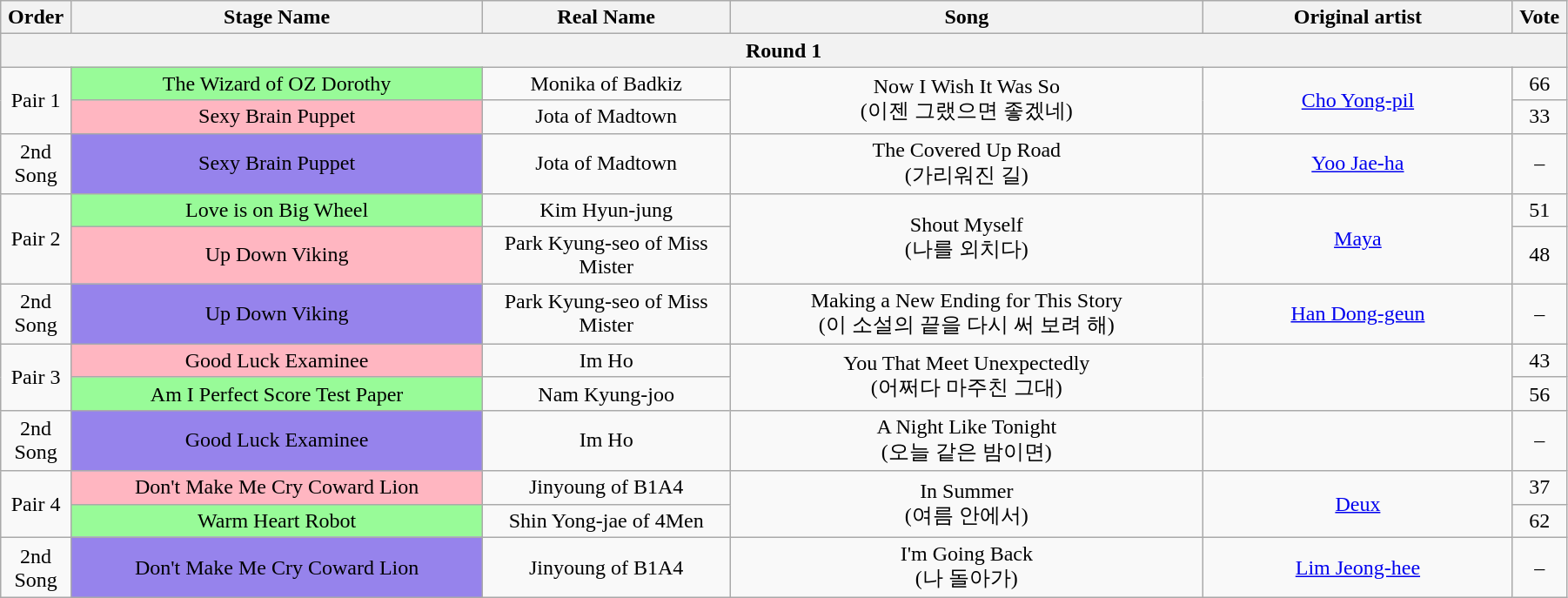<table class="wikitable" style="text-align:center; width:95%;">
<tr>
<th style="width:1%;">Order</th>
<th style="width:20%;">Stage Name</th>
<th style="width:12%;">Real Name</th>
<th style="width:23%;">Song</th>
<th style="width:15%;">Original artist</th>
<th style="width:1%;">Vote</th>
</tr>
<tr>
<th colspan=6>Round 1</th>
</tr>
<tr>
<td rowspan=2>Pair 1</td>
<td bgcolor="palegreen">The Wizard of OZ Dorothy</td>
<td>Monika of Badkiz</td>
<td rowspan=2>Now I Wish It Was So<br>(이젠 그랬으면 좋겠네)</td>
<td rowspan=2><a href='#'>Cho Yong-pil</a></td>
<td>66</td>
</tr>
<tr>
<td bgcolor="lightpink">Sexy Brain Puppet</td>
<td>Jota of Madtown</td>
<td>33</td>
</tr>
<tr>
<td>2nd Song</td>
<td bgcolor="#9683EC">Sexy Brain Puppet</td>
<td>Jota of Madtown</td>
<td>The Covered Up Road<br>(가리워진 길)</td>
<td><a href='#'>Yoo Jae-ha</a></td>
<td>–</td>
</tr>
<tr>
<td rowspan=2>Pair 2</td>
<td bgcolor="palegreen">Love is on Big Wheel</td>
<td>Kim Hyun-jung</td>
<td rowspan=2>Shout Myself<br>(나를 외치다)</td>
<td rowspan=2><a href='#'>Maya</a></td>
<td>51</td>
</tr>
<tr>
<td bgcolor="lightpink">Up Down Viking</td>
<td>Park Kyung-seo of Miss Mister</td>
<td>48</td>
</tr>
<tr>
<td>2nd Song</td>
<td bgcolor="#9683EC">Up Down Viking</td>
<td>Park Kyung-seo of Miss Mister</td>
<td>Making a New Ending for This Story<br>(이 소설의 끝을 다시 써 보려 해)</td>
<td><a href='#'>Han Dong-geun</a></td>
<td>–</td>
</tr>
<tr>
<td rowspan=2>Pair 3</td>
<td bgcolor="lightpink">Good Luck Examinee</td>
<td>Im Ho</td>
<td rowspan=2>You That Meet Unexpectedly<br>(어쩌다 마주친 그대)</td>
<td rowspan=2></td>
<td>43</td>
</tr>
<tr>
<td bgcolor="palegreen">Am I Perfect Score Test Paper</td>
<td>Nam Kyung-joo</td>
<td>56</td>
</tr>
<tr>
<td>2nd Song</td>
<td bgcolor="#9683EC">Good Luck Examinee</td>
<td>Im Ho</td>
<td>A Night Like Tonight<br>(오늘 같은 밤이면)</td>
<td></td>
<td>–</td>
</tr>
<tr>
<td rowspan=2>Pair 4</td>
<td bgcolor="lightpink">Don't Make Me Cry Coward Lion</td>
<td>Jinyoung of B1A4</td>
<td rowspan=2>In Summer<br>(여름 안에서)</td>
<td rowspan=2><a href='#'>Deux</a></td>
<td>37</td>
</tr>
<tr>
<td bgcolor="palegreen">Warm Heart Robot</td>
<td>Shin Yong-jae of 4Men</td>
<td>62</td>
</tr>
<tr>
<td>2nd Song</td>
<td bgcolor="#9683EC">Don't Make Me Cry Coward Lion</td>
<td>Jinyoung of B1A4</td>
<td>I'm Going Back<br>(나 돌아가)</td>
<td><a href='#'>Lim Jeong-hee</a></td>
<td>–</td>
</tr>
</table>
